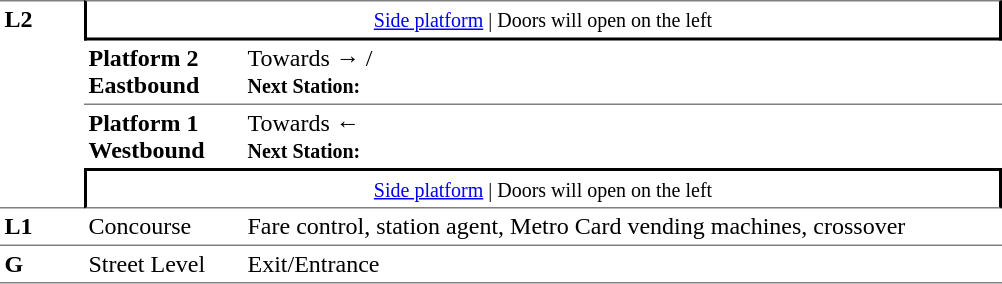<table table border=0 cellspacing=0 cellpadding=3>
<tr>
<td style="border-top:solid 1px grey;border-bottom:solid 1px grey;" width=50 rowspan=4 valign=top><strong>L2</strong></td>
<td style="border-top:solid 1px grey;border-right:solid 2px black;border-left:solid 2px black;border-bottom:solid 2px black;text-align:center;" colspan=2><small><a href='#'>Side platform</a> | Doors will open on the left </small></td>
</tr>
<tr>
<td style="border-bottom:solid 1px grey;" width=100><span><strong>Platform 2</strong><br><strong>Eastbound</strong></span></td>
<td style="border-bottom:solid 1px grey;" width=500>Towards →  / <br><small><strong>Next Station:</strong> </small></td>
</tr>
<tr>
<td><span><strong>Platform 1</strong><br><strong>Westbound</strong></span></td>
<td><span></span>Towards ← <br><small><strong>Next Station:</strong> </small></td>
</tr>
<tr>
<td style="border-top:solid 2px black;border-right:solid 2px black;border-left:solid 2px black;border-bottom:solid 1px grey;text-align:center;" colspan=2><small><a href='#'>Side platform</a> | Doors will open on the left </small></td>
</tr>
<tr>
<td valign=top><strong>L1</strong></td>
<td valign=top>Concourse</td>
<td valign=top>Fare control, station agent, Metro Card vending machines, crossover</td>
</tr>
<tr>
<td style="border-bottom:solid 1px grey;border-top:solid 1px grey;" width=50 valign=top><strong>G</strong></td>
<td style="border-top:solid 1px grey;border-bottom:solid 1px grey;" width=100 valign=top>Street Level</td>
<td style="border-top:solid 1px grey;border-bottom:solid 1px grey;" width=500 valign=top>Exit/Entrance</td>
</tr>
</table>
